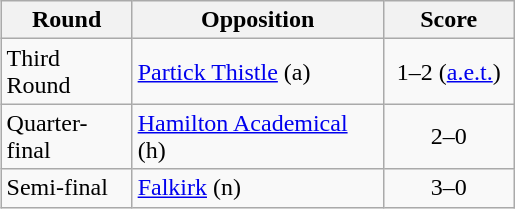<table class="wikitable" style="text-align:left;margin-left:1em;float:right">
<tr>
<th width=80>Round</th>
<th width=160>Opposition</th>
<th width=80>Score</th>
</tr>
<tr>
<td>Third Round</td>
<td><a href='#'>Partick Thistle</a> (a)</td>
<td align=center>1–2 (<a href='#'>a.e.t.</a>)</td>
</tr>
<tr>
<td>Quarter-final</td>
<td><a href='#'>Hamilton Academical</a> (h)</td>
<td align=center>2–0</td>
</tr>
<tr>
<td>Semi-final</td>
<td><a href='#'>Falkirk</a> (n)</td>
<td align=center>3–0</td>
</tr>
</table>
